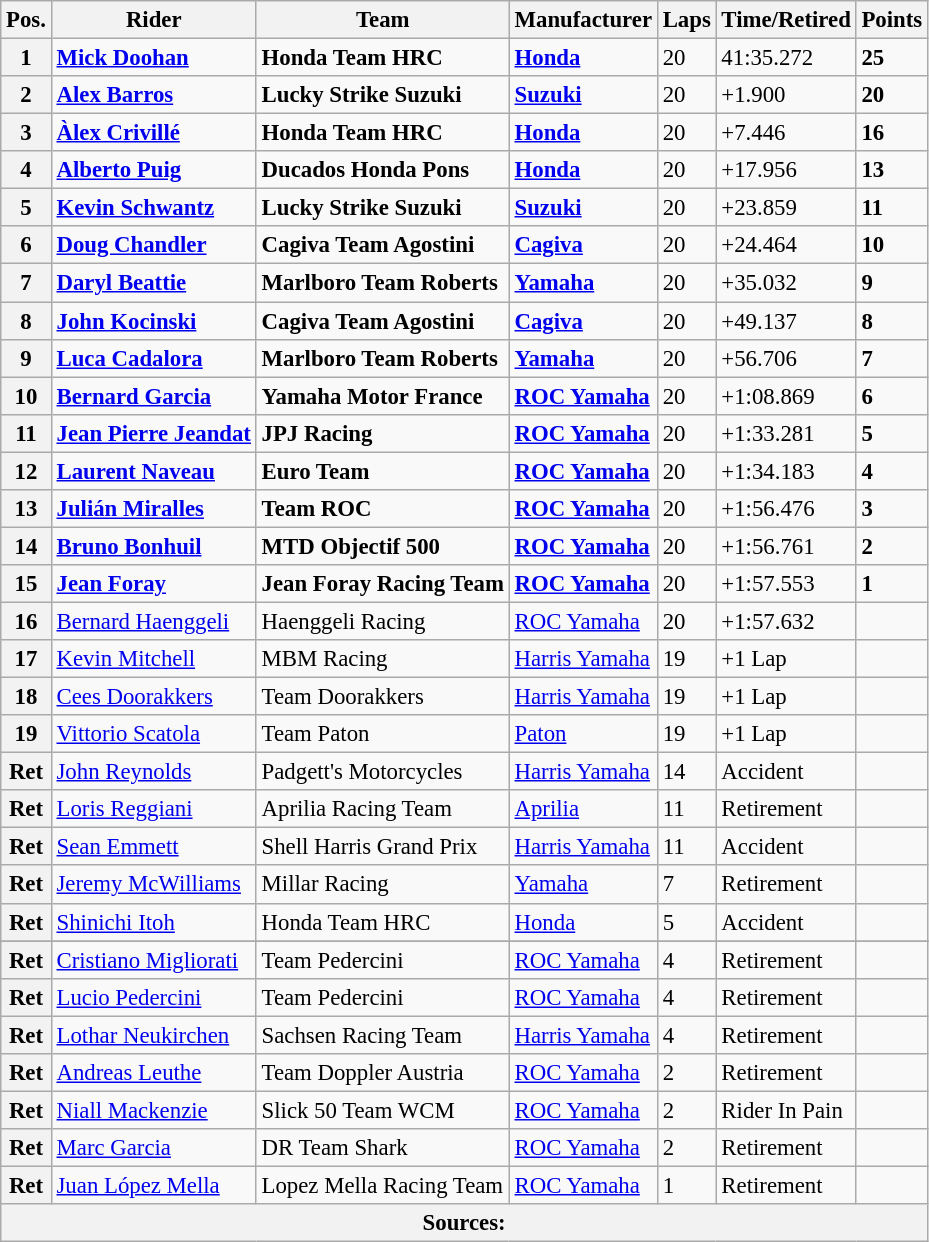<table class="wikitable" style="font-size: 95%;">
<tr>
<th>Pos.</th>
<th>Rider</th>
<th>Team</th>
<th>Manufacturer</th>
<th>Laps</th>
<th>Time/Retired</th>
<th>Points</th>
</tr>
<tr>
<th>1</th>
<td> <strong><a href='#'>Mick Doohan</a></strong></td>
<td><strong>Honda Team HRC</strong></td>
<td><strong><a href='#'>Honda</a></strong></td>
<td>20</td>
<td>41:35.272</td>
<td><strong>25</strong></td>
</tr>
<tr>
<th>2</th>
<td> <strong><a href='#'>Alex Barros</a></strong></td>
<td><strong>Lucky Strike Suzuki</strong></td>
<td><strong><a href='#'>Suzuki</a></strong></td>
<td>20</td>
<td>+1.900</td>
<td><strong>20</strong></td>
</tr>
<tr>
<th>3</th>
<td> <strong><a href='#'>Àlex Crivillé</a></strong></td>
<td><strong>Honda Team HRC</strong></td>
<td><strong><a href='#'>Honda</a></strong></td>
<td>20</td>
<td>+7.446</td>
<td><strong>16</strong></td>
</tr>
<tr>
<th>4</th>
<td> <strong><a href='#'>Alberto Puig</a></strong></td>
<td><strong>Ducados Honda Pons</strong></td>
<td><strong><a href='#'>Honda</a></strong></td>
<td>20</td>
<td>+17.956</td>
<td><strong>13</strong></td>
</tr>
<tr>
<th>5</th>
<td> <strong><a href='#'>Kevin Schwantz</a></strong></td>
<td><strong>Lucky Strike Suzuki</strong></td>
<td><strong><a href='#'>Suzuki</a></strong></td>
<td>20</td>
<td>+23.859</td>
<td><strong>11</strong></td>
</tr>
<tr>
<th>6</th>
<td> <strong><a href='#'>Doug Chandler</a></strong></td>
<td><strong>Cagiva Team Agostini</strong></td>
<td><strong><a href='#'>Cagiva</a></strong></td>
<td>20</td>
<td>+24.464</td>
<td><strong>10</strong></td>
</tr>
<tr>
<th>7</th>
<td> <strong><a href='#'>Daryl Beattie</a></strong></td>
<td><strong>Marlboro Team Roberts</strong></td>
<td><strong><a href='#'>Yamaha</a></strong></td>
<td>20</td>
<td>+35.032</td>
<td><strong>9</strong></td>
</tr>
<tr>
<th>8</th>
<td> <strong><a href='#'>John Kocinski</a></strong></td>
<td><strong>Cagiva Team Agostini</strong></td>
<td><strong><a href='#'>Cagiva</a></strong></td>
<td>20</td>
<td>+49.137</td>
<td><strong>8</strong></td>
</tr>
<tr>
<th>9</th>
<td> <strong><a href='#'>Luca Cadalora</a></strong></td>
<td><strong>Marlboro Team Roberts</strong></td>
<td><strong><a href='#'>Yamaha</a></strong></td>
<td>20</td>
<td>+56.706</td>
<td><strong>7</strong></td>
</tr>
<tr>
<th>10</th>
<td> <strong><a href='#'>Bernard Garcia</a></strong></td>
<td><strong>Yamaha Motor France</strong></td>
<td><strong><a href='#'>ROC Yamaha</a></strong></td>
<td>20</td>
<td>+1:08.869</td>
<td><strong>6</strong></td>
</tr>
<tr>
<th>11</th>
<td> <strong><a href='#'>Jean Pierre Jeandat</a></strong></td>
<td><strong>JPJ Racing</strong></td>
<td><strong><a href='#'>ROC Yamaha</a></strong></td>
<td>20</td>
<td>+1:33.281</td>
<td><strong>5</strong></td>
</tr>
<tr>
<th>12</th>
<td> <strong><a href='#'>Laurent Naveau</a></strong></td>
<td><strong>Euro Team</strong></td>
<td><strong><a href='#'>ROC Yamaha</a></strong></td>
<td>20</td>
<td>+1:34.183</td>
<td><strong>4</strong></td>
</tr>
<tr>
<th>13</th>
<td> <strong><a href='#'>Julián Miralles</a></strong></td>
<td><strong>Team ROC</strong></td>
<td><strong><a href='#'>ROC Yamaha</a></strong></td>
<td>20</td>
<td>+1:56.476</td>
<td><strong>3</strong></td>
</tr>
<tr>
<th>14</th>
<td> <strong><a href='#'>Bruno Bonhuil</a></strong></td>
<td><strong>MTD Objectif 500</strong></td>
<td><strong><a href='#'>ROC Yamaha</a></strong></td>
<td>20</td>
<td>+1:56.761</td>
<td><strong>2</strong></td>
</tr>
<tr>
<th>15</th>
<td> <strong><a href='#'>Jean Foray</a></strong></td>
<td><strong>Jean Foray Racing Team</strong></td>
<td><strong><a href='#'>ROC Yamaha</a></strong></td>
<td>20</td>
<td>+1:57.553</td>
<td><strong>1</strong></td>
</tr>
<tr>
<th>16</th>
<td> <a href='#'>Bernard Haenggeli</a></td>
<td>Haenggeli Racing</td>
<td><a href='#'>ROC Yamaha</a></td>
<td>20</td>
<td>+1:57.632</td>
<td></td>
</tr>
<tr>
<th>17</th>
<td> <a href='#'>Kevin Mitchell</a></td>
<td>MBM Racing</td>
<td><a href='#'>Harris Yamaha</a></td>
<td>19</td>
<td>+1 Lap</td>
<td></td>
</tr>
<tr>
<th>18</th>
<td> <a href='#'>Cees Doorakkers</a></td>
<td>Team Doorakkers</td>
<td><a href='#'>Harris Yamaha</a></td>
<td>19</td>
<td>+1 Lap</td>
<td></td>
</tr>
<tr>
<th>19</th>
<td> <a href='#'>Vittorio Scatola</a></td>
<td>Team Paton</td>
<td><a href='#'>Paton</a></td>
<td>19</td>
<td>+1 Lap</td>
<td></td>
</tr>
<tr>
<th>Ret</th>
<td> <a href='#'>John Reynolds</a></td>
<td>Padgett's Motorcycles</td>
<td><a href='#'>Harris Yamaha</a></td>
<td>14</td>
<td>Accident</td>
<td></td>
</tr>
<tr>
<th>Ret</th>
<td> <a href='#'>Loris Reggiani</a></td>
<td>Aprilia Racing Team</td>
<td><a href='#'>Aprilia</a></td>
<td>11</td>
<td>Retirement</td>
<td></td>
</tr>
<tr>
<th>Ret</th>
<td> <a href='#'>Sean Emmett</a></td>
<td>Shell Harris Grand Prix</td>
<td><a href='#'>Harris Yamaha</a></td>
<td>11</td>
<td>Accident</td>
<td></td>
</tr>
<tr>
<th>Ret</th>
<td> <a href='#'>Jeremy McWilliams</a></td>
<td>Millar Racing</td>
<td><a href='#'>Yamaha</a></td>
<td>7</td>
<td>Retirement</td>
<td></td>
</tr>
<tr>
<th>Ret</th>
<td> <a href='#'>Shinichi Itoh</a></td>
<td>Honda Team HRC</td>
<td><a href='#'>Honda</a></td>
<td>5</td>
<td>Accident</td>
<td></td>
</tr>
<tr>
</tr>
<tr>
<th>Ret</th>
<td> <a href='#'>Cristiano Migliorati</a></td>
<td>Team Pedercini</td>
<td><a href='#'>ROC Yamaha</a></td>
<td>4</td>
<td>Retirement</td>
<td></td>
</tr>
<tr>
<th>Ret</th>
<td> <a href='#'>Lucio Pedercini</a></td>
<td>Team Pedercini</td>
<td><a href='#'>ROC Yamaha</a></td>
<td>4</td>
<td>Retirement</td>
<td></td>
</tr>
<tr>
<th>Ret</th>
<td> <a href='#'>Lothar Neukirchen</a></td>
<td>Sachsen Racing Team</td>
<td><a href='#'>Harris Yamaha</a></td>
<td>4</td>
<td>Retirement</td>
<td></td>
</tr>
<tr>
<th>Ret</th>
<td> <a href='#'>Andreas Leuthe</a></td>
<td>Team Doppler Austria</td>
<td><a href='#'>ROC Yamaha</a></td>
<td>2</td>
<td>Retirement</td>
<td></td>
</tr>
<tr>
<th>Ret</th>
<td> <a href='#'>Niall Mackenzie</a></td>
<td>Slick 50 Team WCM</td>
<td><a href='#'>ROC Yamaha</a></td>
<td>2</td>
<td>Rider In Pain</td>
<td></td>
</tr>
<tr>
<th>Ret</th>
<td> <a href='#'>Marc Garcia</a></td>
<td>DR Team Shark</td>
<td><a href='#'>ROC Yamaha</a></td>
<td>2</td>
<td>Retirement</td>
<td></td>
</tr>
<tr>
<th>Ret</th>
<td> <a href='#'>Juan López Mella</a></td>
<td>Lopez Mella Racing Team</td>
<td><a href='#'>ROC Yamaha</a></td>
<td>1</td>
<td>Retirement</td>
<td></td>
</tr>
<tr>
<th colspan=8>Sources:</th>
</tr>
</table>
